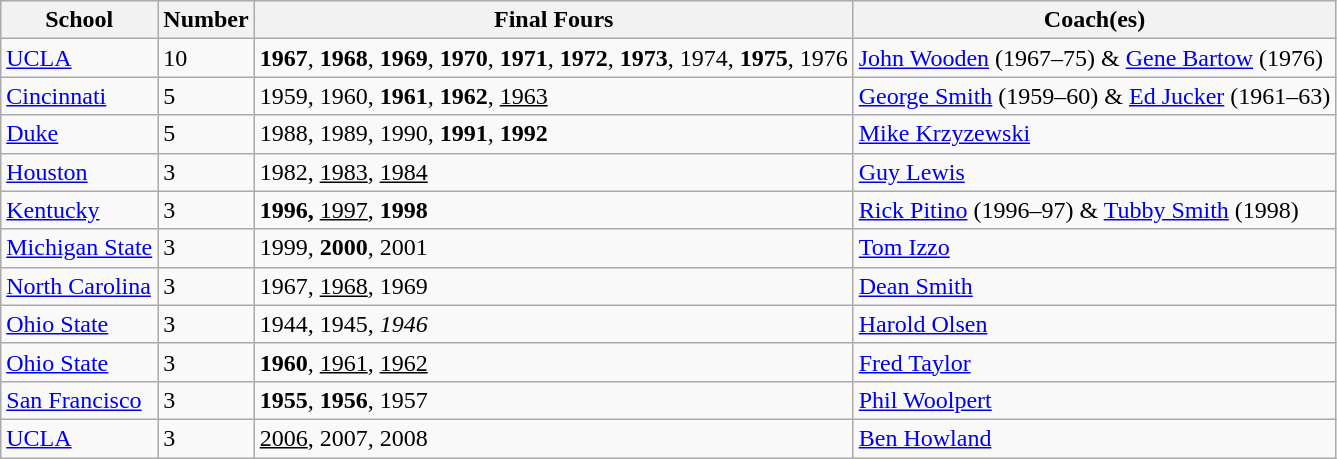<table class="wikitable">
<tr>
<th>School</th>
<th>Number</th>
<th>Final Fours</th>
<th>Coach(es)</th>
</tr>
<tr>
<td><a href='#'>UCLA</a></td>
<td>10</td>
<td><strong>1967</strong>, <strong>1968</strong>, <strong>1969</strong>, <strong>1970</strong>, <strong>1971</strong>, <strong>1972</strong>, <strong>1973</strong>, 1974, <strong>1975</strong>, 1976</td>
<td><a href='#'>John Wooden</a> (1967–75) & <a href='#'>Gene Bartow</a> (1976)</td>
</tr>
<tr>
<td><a href='#'>Cincinnati</a></td>
<td>5</td>
<td>1959, 1960, <strong>1961</strong>, <strong>1962</strong>, <u>1963</u></td>
<td><a href='#'>George Smith</a> (1959–60) & <a href='#'>Ed Jucker</a> (1961–63)</td>
</tr>
<tr>
<td><a href='#'>Duke</a></td>
<td>5</td>
<td>1988, 1989, 1990, <strong>1991</strong>, <strong>1992</strong></td>
<td><a href='#'>Mike Krzyzewski</a></td>
</tr>
<tr>
<td><a href='#'>Houston</a></td>
<td>3</td>
<td>1982, <u>1983</u>, <u>1984</u></td>
<td><a href='#'>Guy Lewis</a></td>
</tr>
<tr>
<td><a href='#'>Kentucky</a></td>
<td>3</td>
<td><strong>1996,</strong> <u>1997</u>, <strong>1998</strong></td>
<td><a href='#'>Rick Pitino</a> (1996–97) & <a href='#'>Tubby Smith</a> (1998)</td>
</tr>
<tr>
<td><a href='#'>Michigan State</a></td>
<td>3</td>
<td>1999, <strong>2000</strong>, 2001</td>
<td><a href='#'>Tom Izzo</a></td>
</tr>
<tr>
<td><a href='#'>North Carolina</a></td>
<td>3</td>
<td>1967, <u>1968</u>, 1969</td>
<td><a href='#'>Dean Smith</a></td>
</tr>
<tr>
<td><a href='#'>Ohio State</a></td>
<td>3</td>
<td>1944, 1945, <em>1946</em></td>
<td><a href='#'>Harold Olsen</a></td>
</tr>
<tr>
<td><a href='#'>Ohio State</a></td>
<td>3</td>
<td><strong>1960</strong>, <u>1961</u>, <u>1962</u></td>
<td><a href='#'>Fred Taylor</a></td>
</tr>
<tr>
<td><a href='#'>San Francisco</a></td>
<td>3</td>
<td><strong>1955</strong>, <strong>1956</strong>, 1957</td>
<td><a href='#'>Phil Woolpert</a></td>
</tr>
<tr>
<td><a href='#'>UCLA</a></td>
<td>3</td>
<td><u>2006</u>, 2007, 2008</td>
<td><a href='#'>Ben Howland</a></td>
</tr>
</table>
